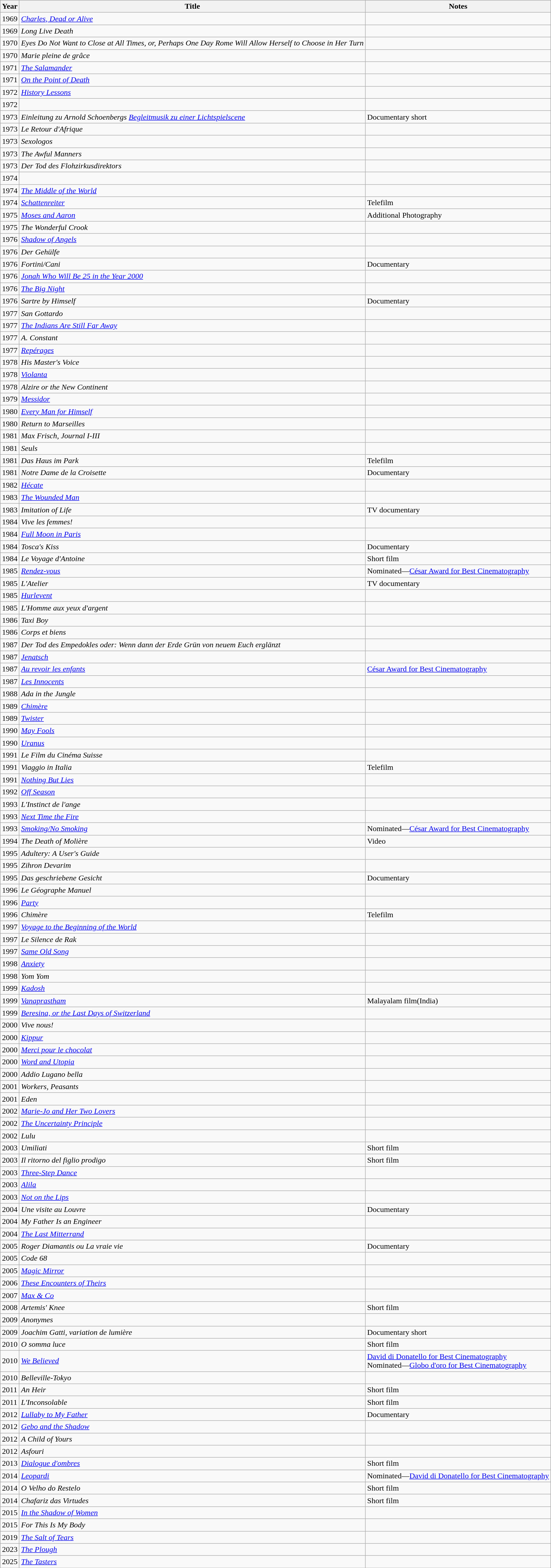<table class="wikitable sortable">
<tr>
<th>Year</th>
<th>Title</th>
<th class="unsortable">Notes</th>
</tr>
<tr>
<td>1969</td>
<td><em><a href='#'>Charles, Dead or Alive</a></em></td>
<td></td>
</tr>
<tr>
<td>1969</td>
<td><em>Long Live Death</em></td>
<td></td>
</tr>
<tr>
<td>1970</td>
<td><em>Eyes Do Not Want to Close at All Times, or, Perhaps One Day Rome Will Allow Herself to Choose in Her Turn</em></td>
<td></td>
</tr>
<tr>
<td>1970</td>
<td><em>Marie pleine de grâce</em></td>
<td></td>
</tr>
<tr>
<td>1971</td>
<td><em><a href='#'>The Salamander</a></em></td>
<td></td>
</tr>
<tr>
<td>1971</td>
<td><em><a href='#'>On the Point of Death</a></em></td>
<td></td>
</tr>
<tr>
<td>1972</td>
<td><em><a href='#'>History Lessons</a></em></td>
<td></td>
</tr>
<tr>
<td>1972</td>
<td><em></em></td>
<td></td>
</tr>
<tr>
<td>1973</td>
<td><em>Einleitung zu Arnold Schoenbergs <a href='#'>Begleitmusik zu einer Lichtspielscene</a></em></td>
<td>Documentary short</td>
</tr>
<tr>
<td>1973</td>
<td><em>Le Retour d'Afrique</em></td>
<td></td>
</tr>
<tr>
<td>1973</td>
<td><em>Sexologos</em></td>
<td></td>
</tr>
<tr>
<td>1973</td>
<td><em>The Awful Manners</em></td>
<td></td>
</tr>
<tr>
<td>1973</td>
<td><em>Der Tod des Flohzirkusdirektors</em></td>
<td></td>
</tr>
<tr>
<td>1974</td>
<td><em></em></td>
<td></td>
</tr>
<tr>
<td>1974</td>
<td><em><a href='#'>The Middle of the World</a></em></td>
<td></td>
</tr>
<tr>
<td>1974</td>
<td><em><a href='#'>Schattenreiter</a></em></td>
<td>Telefilm</td>
</tr>
<tr>
<td>1975</td>
<td><em><a href='#'>Moses and Aaron</a></em></td>
<td>Additional Photography</td>
</tr>
<tr>
<td>1975</td>
<td><em>The Wonderful Crook</em></td>
<td></td>
</tr>
<tr>
<td>1976</td>
<td><em><a href='#'>Shadow of Angels</a></em></td>
<td></td>
</tr>
<tr>
<td>1976</td>
<td><em>Der Gehülfe</em></td>
<td></td>
</tr>
<tr>
<td>1976</td>
<td><em>Fortini/Cani</em></td>
<td>Documentary</td>
</tr>
<tr>
<td>1976</td>
<td><em><a href='#'>Jonah Who Will Be 25 in the Year 2000</a></em></td>
<td></td>
</tr>
<tr>
<td>1976</td>
<td><em><a href='#'>The Big Night</a></em></td>
<td></td>
</tr>
<tr>
<td>1976</td>
<td><em>Sartre by Himself</em></td>
<td>Documentary</td>
</tr>
<tr>
<td>1977</td>
<td><em>San Gottardo</em></td>
<td></td>
</tr>
<tr>
<td>1977</td>
<td><em><a href='#'>The Indians Are Still Far Away</a></em></td>
<td></td>
</tr>
<tr>
<td>1977</td>
<td><em>A. Constant</em></td>
<td></td>
</tr>
<tr>
<td>1977</td>
<td><em><a href='#'>Repérages</a></em></td>
<td></td>
</tr>
<tr>
<td>1978</td>
<td><em>His Master's Voice</em></td>
<td></td>
</tr>
<tr>
<td>1978</td>
<td><em><a href='#'>Violanta</a></em></td>
<td></td>
</tr>
<tr>
<td>1978</td>
<td><em>Alzire or the New Continent</em></td>
<td></td>
</tr>
<tr>
<td>1979</td>
<td><em><a href='#'>Messidor</a></em></td>
<td></td>
</tr>
<tr>
<td>1980</td>
<td><em><a href='#'>Every Man for Himself</a></em></td>
<td></td>
</tr>
<tr>
<td>1980</td>
<td><em>Return to Marseilles</em></td>
<td></td>
</tr>
<tr>
<td>1981</td>
<td><em>Max Frisch, Journal I-III</em></td>
<td></td>
</tr>
<tr>
<td>1981</td>
<td><em>Seuls</em></td>
<td></td>
</tr>
<tr>
<td>1981</td>
<td><em>Das Haus im Park</em></td>
<td>Telefilm</td>
</tr>
<tr>
<td>1981</td>
<td><em>Notre Dame de la Croisette</em></td>
<td>Documentary</td>
</tr>
<tr>
<td>1982</td>
<td><em><a href='#'>Hécate</a></em></td>
<td></td>
</tr>
<tr>
<td>1983</td>
<td><em><a href='#'>The Wounded Man</a></em></td>
<td></td>
</tr>
<tr>
<td>1983</td>
<td><em>Imitation of Life</em></td>
<td>TV documentary</td>
</tr>
<tr>
<td>1984</td>
<td><em>Vive les femmes!</em></td>
<td></td>
</tr>
<tr>
<td>1984</td>
<td><em><a href='#'>Full Moon in Paris</a></em></td>
<td></td>
</tr>
<tr>
<td>1984</td>
<td><em>Tosca's Kiss</em></td>
<td>Documentary</td>
</tr>
<tr>
<td>1984</td>
<td><em>Le Voyage d'Antoine</em></td>
<td>Short film</td>
</tr>
<tr>
<td>1985</td>
<td><em><a href='#'>Rendez-vous</a></em></td>
<td>Nominated—<a href='#'>César Award for Best Cinematography</a></td>
</tr>
<tr>
<td>1985</td>
<td><em>L'Atelier</em></td>
<td>TV documentary</td>
</tr>
<tr>
<td>1985</td>
<td><em><a href='#'>Hurlevent</a></em></td>
<td></td>
</tr>
<tr>
<td>1985</td>
<td><em>L'Homme aux yeux d'argent</em></td>
<td></td>
</tr>
<tr>
<td>1986</td>
<td><em>Taxi Boy</em></td>
<td></td>
</tr>
<tr>
<td>1986</td>
<td><em>Corps et biens</em></td>
<td></td>
</tr>
<tr>
<td>1987</td>
<td><em>Der Tod des Empedokles oder: Wenn dann der Erde Grün von neuem Euch erglänzt</em></td>
<td></td>
</tr>
<tr>
<td>1987</td>
<td><em><a href='#'>Jenatsch</a></em></td>
<td></td>
</tr>
<tr>
<td>1987</td>
<td><em><a href='#'>Au revoir les enfants</a></em></td>
<td><a href='#'>César Award for Best Cinematography</a></td>
</tr>
<tr>
<td>1987</td>
<td><em><a href='#'>Les Innocents</a></em></td>
<td></td>
</tr>
<tr>
<td>1988</td>
<td><em>Ada in the Jungle</em></td>
<td></td>
</tr>
<tr>
<td>1989</td>
<td><em><a href='#'>Chimère</a></em></td>
<td></td>
</tr>
<tr>
<td>1989</td>
<td><em><a href='#'>Twister</a></em></td>
<td></td>
</tr>
<tr>
<td>1990</td>
<td><em><a href='#'>May Fools</a></em></td>
<td></td>
</tr>
<tr>
<td>1990</td>
<td><em><a href='#'>Uranus</a></em></td>
<td></td>
</tr>
<tr>
<td>1991</td>
<td><em>Le Film du Cinéma Suisse</em></td>
</tr>
<tr As director>
</tr>
<tr>
<td>1991</td>
<td><em>Viaggio in Italia</em></td>
<td>Telefilm</td>
</tr>
<tr>
<td>1991</td>
<td><em><a href='#'>Nothing But Lies</a></em></td>
<td></td>
</tr>
<tr>
<td>1992</td>
<td><em><a href='#'>Off Season</a></em></td>
<td></td>
</tr>
<tr>
<td>1993</td>
<td><em>L'Instinct de l'ange</em></td>
<td></td>
</tr>
<tr>
<td>1993</td>
<td><em><a href='#'>Next Time the Fire</a></em></td>
<td></td>
</tr>
<tr>
<td>1993</td>
<td><em><a href='#'>Smoking/No Smoking</a></em></td>
<td>Nominated—<a href='#'>César Award for Best Cinematography</a></td>
</tr>
<tr>
<td>1994</td>
<td><em>The Death of Molière</em></td>
<td>Video</td>
</tr>
<tr>
<td>1995</td>
<td><em>Adultery: A User's Guide</em></td>
<td></td>
</tr>
<tr>
<td>1995</td>
<td><em>Zihron Devarim</em></td>
<td></td>
</tr>
<tr>
<td>1995</td>
<td><em>Das geschriebene Gesicht</em></td>
<td>Documentary</td>
</tr>
<tr>
<td>1996</td>
<td><em>Le Géographe Manuel</em></td>
<td></td>
</tr>
<tr>
<td>1996</td>
<td><em><a href='#'>Party</a></em></td>
<td></td>
</tr>
<tr>
<td>1996</td>
<td><em>Chimère</em></td>
<td>Telefilm</td>
</tr>
<tr>
<td>1997</td>
<td><em><a href='#'>Voyage to the Beginning of the World</a></em></td>
<td></td>
</tr>
<tr>
<td>1997</td>
<td><em>Le Silence de Rak</em></td>
<td></td>
</tr>
<tr>
<td>1997</td>
<td><em><a href='#'>Same Old Song</a></em></td>
<td></td>
</tr>
<tr>
<td>1998</td>
<td><em><a href='#'>Anxiety</a></em></td>
<td></td>
</tr>
<tr>
<td>1998</td>
<td><em>Yom Yom</em></td>
<td></td>
</tr>
<tr>
<td>1999</td>
<td><em><a href='#'>Kadosh</a></em></td>
<td></td>
</tr>
<tr>
<td>1999</td>
<td><em><a href='#'>Vanaprastham</a></em></td>
<td>Malayalam film(India)</td>
</tr>
<tr>
<td>1999</td>
<td><em><a href='#'>Beresina, or the Last Days of Switzerland</a></em></td>
<td></td>
</tr>
<tr>
<td>2000</td>
<td><em>Vive nous!</em></td>
<td></td>
</tr>
<tr>
<td>2000</td>
<td><em><a href='#'>Kippur</a></em></td>
<td></td>
</tr>
<tr>
<td>2000</td>
<td><em><a href='#'>Merci pour le chocolat</a></em></td>
<td></td>
</tr>
<tr>
<td>2000</td>
<td><em><a href='#'>Word and Utopia</a></em></td>
<td></td>
</tr>
<tr>
<td>2000</td>
<td><em>Addio Lugano bella</em></td>
<td></td>
</tr>
<tr>
<td>2001</td>
<td><em>Workers, Peasants</em></td>
<td></td>
</tr>
<tr>
<td>2001</td>
<td><em>Eden</em></td>
<td></td>
</tr>
<tr>
<td>2002</td>
<td><em><a href='#'>Marie-Jo and Her Two Lovers</a></em></td>
<td></td>
</tr>
<tr>
<td>2002</td>
<td><em><a href='#'>The Uncertainty Principle</a></em></td>
<td></td>
</tr>
<tr>
<td>2002</td>
<td><em>Lulu</em></td>
<td></td>
</tr>
<tr>
<td>2003</td>
<td><em>Umiliati</em></td>
<td>Short film</td>
</tr>
<tr>
<td>2003</td>
<td><em>Il ritorno del figlio prodigo</em></td>
<td>Short film</td>
</tr>
<tr>
<td>2003</td>
<td><em><a href='#'>Three-Step Dance</a></em></td>
<td></td>
</tr>
<tr>
<td>2003</td>
<td><em><a href='#'>Alila</a></em></td>
<td></td>
</tr>
<tr>
<td>2003</td>
<td><em><a href='#'>Not on the Lips</a></em></td>
<td></td>
</tr>
<tr>
<td>2004</td>
<td><em>Une visite au Louvre</em></td>
<td>Documentary</td>
</tr>
<tr>
<td>2004</td>
<td><em>My Father Is an Engineer</em></td>
<td></td>
</tr>
<tr>
<td>2004</td>
<td><em><a href='#'>The Last Mitterrand</a></em></td>
<td></td>
</tr>
<tr>
<td>2005</td>
<td><em>Roger Diamantis ou La vraie vie</em></td>
<td>Documentary</td>
</tr>
<tr>
<td>2005</td>
<td><em>Code 68</em></td>
<td></td>
</tr>
<tr>
<td>2005</td>
<td><em><a href='#'>Magic Mirror</a></em></td>
<td></td>
</tr>
<tr>
<td>2006</td>
<td><em><a href='#'>These Encounters of Theirs</a></em></td>
<td></td>
</tr>
<tr>
<td>2007</td>
<td><em><a href='#'>Max & Co</a></em></td>
<td></td>
</tr>
<tr>
<td>2008</td>
<td><em>Artemis' Knee</em></td>
<td>Short film</td>
</tr>
<tr>
<td>2009</td>
<td><em>Anonymes</em></td>
<td></td>
</tr>
<tr>
<td>2009</td>
<td><em>Joachim Gatti, variation de lumière</em></td>
<td>Documentary short</td>
</tr>
<tr>
<td>2010</td>
<td><em>O somma luce</em></td>
<td>Short film</td>
</tr>
<tr>
<td>2010</td>
<td><em><a href='#'>We Believed</a></em></td>
<td><a href='#'>David di Donatello for Best Cinematography</a><br>Nominated—<a href='#'>Globo d'oro for Best Cinematography</a></td>
</tr>
<tr>
<td>2010</td>
<td><em>Belleville-Tokyo</em></td>
<td></td>
</tr>
<tr>
<td>2011</td>
<td><em>An Heir</em></td>
<td>Short film</td>
</tr>
<tr>
<td>2011</td>
<td><em>L'Inconsolable</em></td>
<td>Short film</td>
</tr>
<tr>
<td>2012</td>
<td><em><a href='#'>Lullaby to My Father</a></em></td>
<td>Documentary</td>
</tr>
<tr>
<td>2012</td>
<td><em><a href='#'>Gebo and the Shadow</a></em></td>
<td></td>
</tr>
<tr>
<td>2012</td>
<td><em>A Child of Yours</em></td>
<td></td>
</tr>
<tr>
<td>2012</td>
<td><em>Asfouri</em></td>
<td></td>
</tr>
<tr>
<td>2013</td>
<td><em><a href='#'>Dialogue d'ombres</a></em></td>
<td>Short film</td>
</tr>
<tr>
<td>2014</td>
<td><em><a href='#'>Leopardi</a></em></td>
<td>Nominated—<a href='#'>David di Donatello for Best Cinematography</a></td>
</tr>
<tr>
<td>2014</td>
<td><em>O Velho do Restelo</em></td>
<td>Short film</td>
</tr>
<tr>
<td>2014</td>
<td><em>Chafariz das Virtudes</em></td>
<td>Short film</td>
</tr>
<tr>
<td>2015</td>
<td><em><a href='#'>In the Shadow of Women</a></em></td>
<td></td>
</tr>
<tr>
<td>2015</td>
<td><em>For This Is My Body</em></td>
<td></td>
</tr>
<tr>
<td>2019</td>
<td><em><a href='#'>The Salt of Tears</a></em></td>
<td></td>
</tr>
<tr>
<td>2023</td>
<td><em><a href='#'>The Plough</a></em></td>
<td></td>
</tr>
<tr>
<td>2025</td>
<td><em><a href='#'>The Tasters</a></em></td>
<td></td>
</tr>
<tr>
</tr>
</table>
